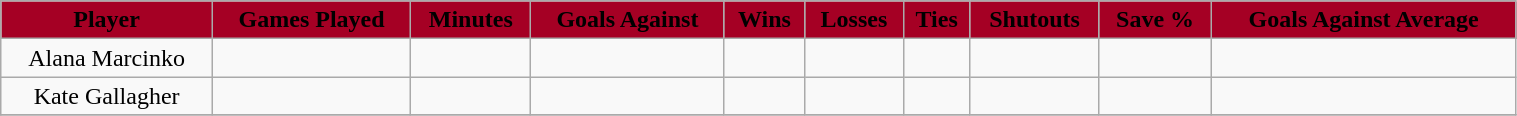<table class="wikitable" width="80%">
<tr align="center"  style="background:#A50024;color:black;">
<td><strong>Player</strong></td>
<td><strong>Games Played</strong></td>
<td><strong>Minutes</strong></td>
<td><strong>Goals Against</strong></td>
<td><strong>Wins</strong></td>
<td><strong>Losses</strong></td>
<td><strong>Ties</strong></td>
<td><strong>Shutouts</strong></td>
<td><strong>Save %</strong></td>
<td><strong>Goals Against Average</strong></td>
</tr>
<tr align="center" bgcolor="">
<td>Alana Marcinko</td>
<td></td>
<td></td>
<td></td>
<td></td>
<td></td>
<td></td>
<td></td>
<td></td>
<td></td>
</tr>
<tr align="center" bgcolor="">
<td>Kate Gallagher</td>
<td></td>
<td></td>
<td></td>
<td></td>
<td></td>
<td></td>
<td></td>
<td></td>
<td></td>
</tr>
<tr align="center" bgcolor="">
</tr>
</table>
